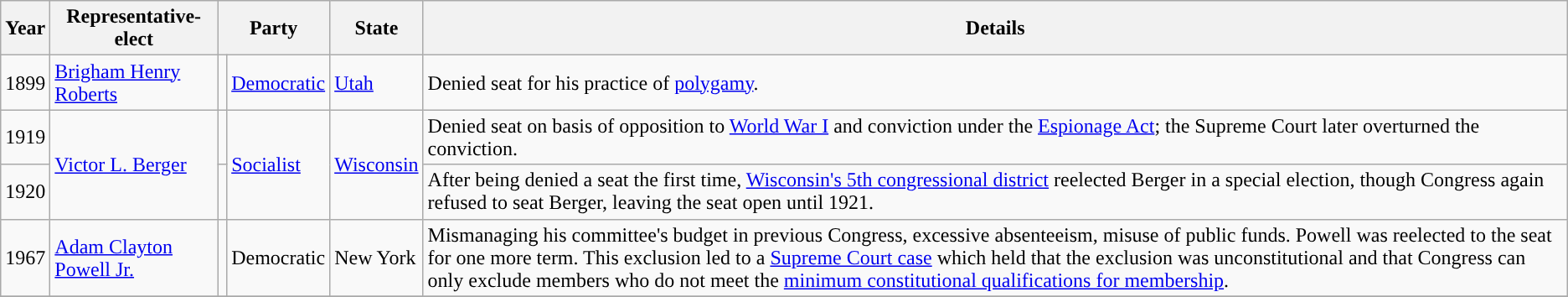<table class="wikitable">
<tr>
<th>Year</th>
<th>Representative-elect</th>
<th colspan=2>Party</th>
<th>State</th>
<th>Details</th>
</tr>
<tr>
<td>1899</td>
<td><a href='#'>Brigham Henry Roberts</a></td>
<td style="background-color:"></td>
<td><a href='#'>Democratic</a></td>
<td><a href='#'>Utah</a></td>
<td>Denied seat for his practice of <a href='#'>polygamy</a>.</td>
</tr>
<tr>
<td>1919</td>
<td rowspan="2"><a href='#'>Victor L. Berger</a></td>
<td style="background-color:"></td>
<td rowspan="2"><a href='#'>Socialist</a></td>
<td rowspan="2"><a href='#'>Wisconsin</a></td>
<td>Denied seat on basis of opposition to <a href='#'>World War I</a> and conviction under the <a href='#'>Espionage Act</a>; the Supreme Court later overturned the conviction.</td>
</tr>
<tr>
<td>1920</td>
<td style="background-color:"></td>
<td>After being denied a seat the first time, <a href='#'>Wisconsin's 5th congressional district</a> reelected Berger in a special election, though Congress again refused to seat Berger, leaving the seat open until 1921.</td>
</tr>
<tr>
<td>1967</td>
<td><a href='#'>Adam Clayton Powell Jr.</a></td>
<td style="background-color:"></td>
<td>Democratic</td>
<td>New York</td>
<td>Mismanaging his committee's budget in previous Congress, excessive absenteeism, misuse of public funds. Powell was reelected to the seat for one more term.  This exclusion led to a <a href='#'>Supreme Court case</a> which held that the exclusion was unconstitutional and that Congress can only exclude members who do not meet the <a href='#'>minimum constitutional qualifications for membership</a>.</td>
</tr>
<tr>
</tr>
</table>
